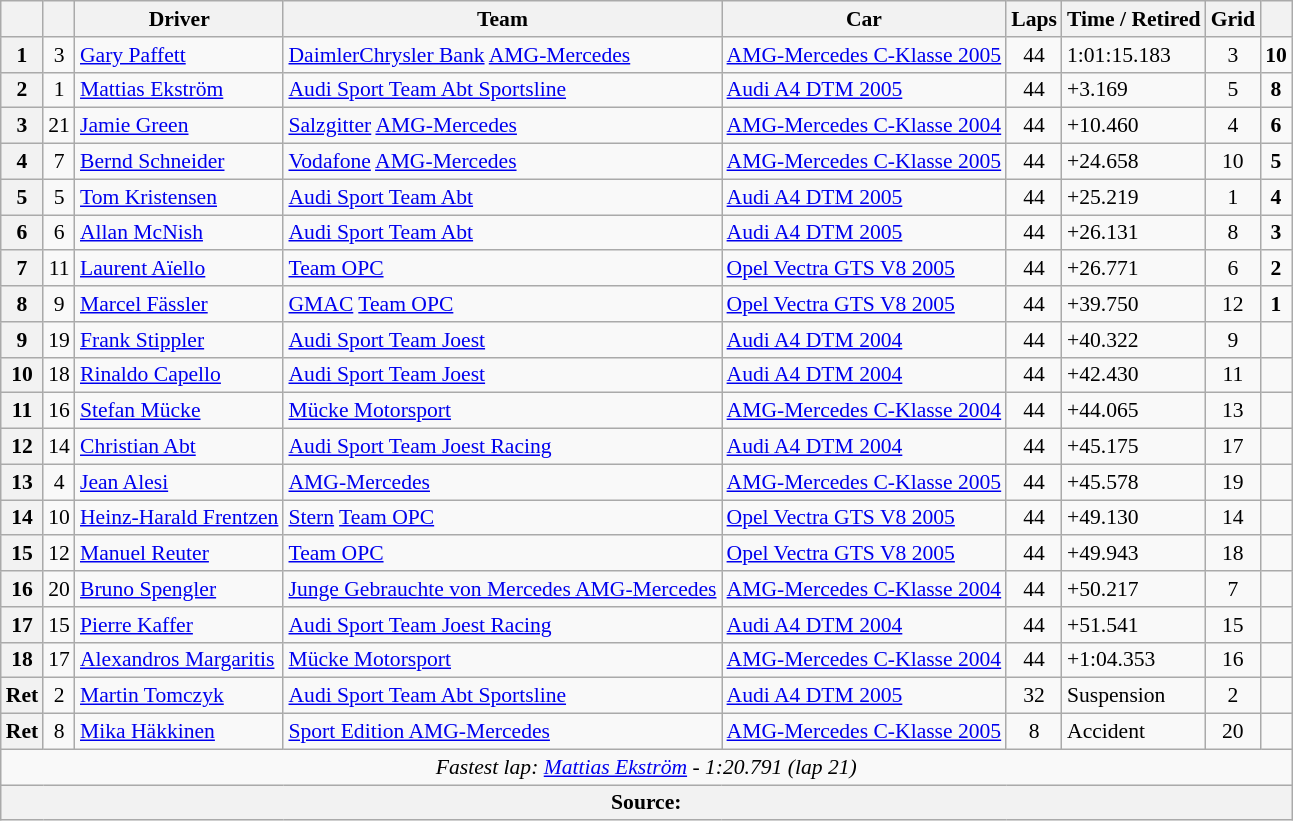<table class="wikitable" style="font-size:90%;">
<tr>
<th></th>
<th></th>
<th>Driver</th>
<th>Team</th>
<th>Car</th>
<th>Laps</th>
<th>Time / Retired</th>
<th>Grid</th>
<th></th>
</tr>
<tr>
<th>1</th>
<td align="center">3</td>
<td> <a href='#'>Gary Paffett</a></td>
<td><a href='#'>DaimlerChrysler Bank</a> <a href='#'>AMG-Mercedes</a></td>
<td><a href='#'>AMG-Mercedes C-Klasse 2005</a></td>
<td align="center">44</td>
<td>1:01:15.183</td>
<td align="center">3</td>
<td align="center"><strong>10</strong></td>
</tr>
<tr>
<th>2</th>
<td align="center">1</td>
<td> <a href='#'>Mattias Ekström</a></td>
<td><a href='#'>Audi Sport Team Abt Sportsline</a></td>
<td><a href='#'>Audi A4 DTM 2005</a></td>
<td align="center">44</td>
<td>+3.169</td>
<td align="center">5</td>
<td align="center"><strong>8</strong></td>
</tr>
<tr>
<th>3</th>
<td align="center">21</td>
<td> <a href='#'>Jamie Green</a></td>
<td><a href='#'>Salzgitter</a> <a href='#'>AMG-Mercedes</a></td>
<td><a href='#'>AMG-Mercedes C-Klasse 2004</a></td>
<td align="center">44</td>
<td>+10.460</td>
<td align="center">4</td>
<td align="center"><strong>6</strong></td>
</tr>
<tr>
<th>4</th>
<td align="center">7</td>
<td> <a href='#'>Bernd Schneider</a></td>
<td><a href='#'>Vodafone</a> <a href='#'>AMG-Mercedes</a></td>
<td><a href='#'>AMG-Mercedes C-Klasse 2005</a></td>
<td align="center">44</td>
<td>+24.658</td>
<td align="center">10</td>
<td align="center"><strong>5</strong></td>
</tr>
<tr>
<th>5</th>
<td align="center">5</td>
<td> <a href='#'>Tom Kristensen</a></td>
<td><a href='#'>Audi Sport Team Abt</a></td>
<td><a href='#'>Audi A4 DTM 2005</a></td>
<td align="center">44</td>
<td>+25.219</td>
<td align="center">1</td>
<td align="center"><strong>4</strong></td>
</tr>
<tr>
<th>6</th>
<td align="center">6</td>
<td> <a href='#'>Allan McNish</a></td>
<td><a href='#'>Audi Sport Team Abt</a></td>
<td><a href='#'>Audi A4 DTM 2005</a></td>
<td align="center">44</td>
<td>+26.131</td>
<td align="center">8</td>
<td align="center"><strong>3</strong></td>
</tr>
<tr>
<th>7</th>
<td align="center">11</td>
<td> <a href='#'>Laurent Aïello</a></td>
<td><a href='#'>Team OPC</a></td>
<td><a href='#'>Opel Vectra GTS V8 2005</a></td>
<td align="center">44</td>
<td>+26.771</td>
<td align="center">6</td>
<td align="center"><strong>2</strong></td>
</tr>
<tr>
<th>8</th>
<td align="center">9</td>
<td> <a href='#'>Marcel Fässler</a></td>
<td><a href='#'>GMAC</a> <a href='#'>Team OPC</a></td>
<td><a href='#'>Opel Vectra GTS V8 2005</a></td>
<td align="center">44</td>
<td>+39.750</td>
<td align="center">12</td>
<td align="center"><strong>1</strong></td>
</tr>
<tr>
<th>9</th>
<td align="center">19</td>
<td> <a href='#'>Frank Stippler</a></td>
<td><a href='#'>Audi Sport Team Joest</a></td>
<td><a href='#'>Audi A4 DTM 2004</a></td>
<td align="center">44</td>
<td>+40.322</td>
<td align="center">9</td>
<td align="center"></td>
</tr>
<tr>
<th>10</th>
<td align="center">18</td>
<td> <a href='#'>Rinaldo Capello</a></td>
<td><a href='#'>Audi Sport Team Joest</a></td>
<td><a href='#'>Audi A4 DTM 2004</a></td>
<td align="center">44</td>
<td>+42.430</td>
<td align="center">11</td>
<td align="center"></td>
</tr>
<tr>
<th>11</th>
<td align="center">16</td>
<td> <a href='#'>Stefan Mücke</a></td>
<td><a href='#'>Mücke Motorsport</a></td>
<td><a href='#'>AMG-Mercedes C-Klasse 2004</a></td>
<td align="center">44</td>
<td>+44.065</td>
<td align="center">13</td>
<td align="center"></td>
</tr>
<tr>
<th>12</th>
<td align="center">14</td>
<td> <a href='#'>Christian Abt</a></td>
<td><a href='#'>Audi Sport Team Joest Racing</a></td>
<td><a href='#'>Audi A4 DTM 2004</a></td>
<td align="center">44</td>
<td>+45.175</td>
<td align="center">17</td>
<td align="center"></td>
</tr>
<tr>
<th>13</th>
<td align="center">4</td>
<td> <a href='#'>Jean Alesi</a></td>
<td><a href='#'>AMG-Mercedes</a></td>
<td><a href='#'>AMG-Mercedes C-Klasse 2005</a></td>
<td align="center">44</td>
<td>+45.578</td>
<td align="center">19</td>
<td align="center"></td>
</tr>
<tr>
<th>14</th>
<td align="center">10</td>
<td> <a href='#'>Heinz-Harald Frentzen</a></td>
<td><a href='#'>Stern</a> <a href='#'>Team OPC</a></td>
<td><a href='#'>Opel Vectra GTS V8 2005</a></td>
<td align="center">44</td>
<td>+49.130</td>
<td align="center">14</td>
<td align="center"></td>
</tr>
<tr>
<th>15</th>
<td align="center">12</td>
<td> <a href='#'>Manuel Reuter</a></td>
<td><a href='#'>Team OPC</a></td>
<td><a href='#'>Opel Vectra GTS V8 2005</a></td>
<td align="center">44</td>
<td>+49.943</td>
<td align="center">18</td>
<td align="center"></td>
</tr>
<tr>
<th>16</th>
<td align="center">20</td>
<td> <a href='#'>Bruno Spengler</a></td>
<td><a href='#'>Junge Gebrauchte von Mercedes AMG-Mercedes</a></td>
<td><a href='#'>AMG-Mercedes C-Klasse 2004</a></td>
<td align="center">44</td>
<td>+50.217</td>
<td align="center">7</td>
<td align="center"></td>
</tr>
<tr>
<th>17</th>
<td align="center">15</td>
<td> <a href='#'>Pierre Kaffer</a></td>
<td><a href='#'>Audi Sport Team Joest Racing</a></td>
<td><a href='#'>Audi A4 DTM 2004</a></td>
<td align="center">44</td>
<td>+51.541</td>
<td align="center">15</td>
<td align="center"></td>
</tr>
<tr>
<th>18</th>
<td align="center">17</td>
<td> <a href='#'>Alexandros Margaritis</a></td>
<td><a href='#'>Mücke Motorsport</a></td>
<td><a href='#'>AMG-Mercedes C-Klasse 2004</a></td>
<td align="center">44</td>
<td>+1:04.353</td>
<td align="center">16</td>
<td align="center"></td>
</tr>
<tr>
<th>Ret</th>
<td align="center">2</td>
<td> <a href='#'>Martin Tomczyk</a></td>
<td><a href='#'>Audi Sport Team Abt Sportsline</a></td>
<td><a href='#'>Audi A4 DTM 2005</a></td>
<td align="center">32</td>
<td>Suspension</td>
<td align="center">2</td>
<td align="center"></td>
</tr>
<tr>
<th>Ret</th>
<td align="center">8</td>
<td> <a href='#'>Mika Häkkinen</a></td>
<td><a href='#'>Sport Edition AMG-Mercedes</a></td>
<td><a href='#'>AMG-Mercedes C-Klasse 2005</a></td>
<td align="center">8</td>
<td>Accident</td>
<td align="center">20</td>
<td align="center"></td>
</tr>
<tr>
<td colspan=9 align=center><em>Fastest lap: <a href='#'>Mattias Ekström</a> - 1:20.791 (lap 21)</em></td>
</tr>
<tr>
<th colspan=9>Source:</th>
</tr>
</table>
